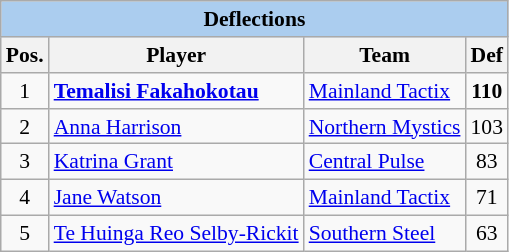<table class="wikitable"  style="float:left; font-size:90%;">
<tr>
<th colspan=4 style=background:#ABCDEF>Deflections</th>
</tr>
<tr>
<th>Pos.</th>
<th>Player</th>
<th>Team</th>
<th>Def</th>
</tr>
<tr>
<td align=center>1</td>
<td><strong><a href='#'>Temalisi Fakahokotau</a></strong></td>
<td><a href='#'>Mainland Tactix</a></td>
<td align=center><strong>110</strong></td>
</tr>
<tr>
<td align=center>2</td>
<td><a href='#'>Anna Harrison</a></td>
<td><a href='#'>Northern Mystics</a></td>
<td align=center>103</td>
</tr>
<tr>
<td align=center>3</td>
<td><a href='#'>Katrina Grant</a></td>
<td><a href='#'>Central Pulse</a></td>
<td align=center>83</td>
</tr>
<tr>
<td align=center>4</td>
<td><a href='#'>Jane Watson</a></td>
<td><a href='#'>Mainland Tactix</a></td>
<td align=center>71</td>
</tr>
<tr>
<td align=center>5</td>
<td><a href='#'>Te Huinga Reo Selby-Rickit</a></td>
<td><a href='#'>Southern Steel</a></td>
<td align=center>63</td>
</tr>
</table>
